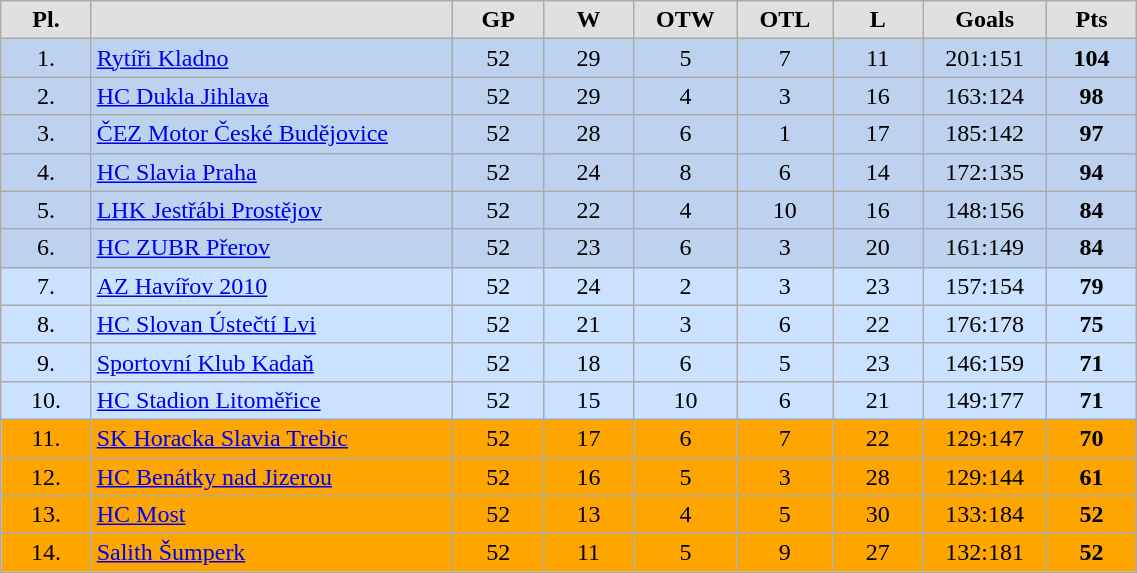<table class="wikitable" style="width:60%; text-align: center">
<tr style="font-weight:bold; background-color:#e0e0e0">
<td width="5%">Pl.</td>
<td width="20%"></td>
<td width="5%">GP</td>
<td width="5%">W</td>
<td width="5%">OTW</td>
<td width="5%">OTL</td>
<td width="5%">L</td>
<td width="5%">Goals</td>
<td width="5%">Pts</td>
</tr>
<tr style="background-color:#BCD2EE">
<td>1.</td>
<td style="text-align: left"><a href='#'>Rytíři Kladno</a></td>
<td>52</td>
<td>29</td>
<td>5</td>
<td>7</td>
<td>11</td>
<td>201:151</td>
<td><strong>104</strong></td>
</tr>
<tr style="background-color:#BCD2EE">
<td>2.</td>
<td style="text-align: left"><a href='#'>HC Dukla Jihlava</a></td>
<td>52</td>
<td>29</td>
<td>4</td>
<td>3</td>
<td>16</td>
<td>163:124</td>
<td><strong>98</strong></td>
</tr>
<tr style="background-color:#BCD2EE">
<td>3.</td>
<td style="text-align: left"><a href='#'>ČEZ Motor České Budějovice</a></td>
<td>52</td>
<td>28</td>
<td>6</td>
<td>1</td>
<td>17</td>
<td>185:142</td>
<td><strong>97</strong></td>
</tr>
<tr style="background-color:#BCD2EE">
<td>4.</td>
<td style="text-align: left"><a href='#'>HC Slavia Praha</a></td>
<td>52</td>
<td>24</td>
<td>8</td>
<td>6</td>
<td>14</td>
<td>172:135</td>
<td><strong>94</strong></td>
</tr>
<tr style="background-color:#BCD2EE">
<td>5.</td>
<td style="text-align: left"><a href='#'>LHK Jestřábi Prostějov</a></td>
<td>52</td>
<td>22</td>
<td>4</td>
<td>10</td>
<td>16</td>
<td>148:156</td>
<td><strong>84</strong></td>
</tr>
<tr style="background-color:#BCD2EE">
<td>6.</td>
<td style="text-align: left"><a href='#'>HC ZUBR Přerov</a></td>
<td>52</td>
<td>23</td>
<td>6</td>
<td>3</td>
<td>20</td>
<td>161:149</td>
<td><strong>84</strong></td>
</tr>
<tr style="background-color:#CAE1FF">
<td>7.</td>
<td style="text-align: left"><a href='#'>AZ Havířov 2010</a></td>
<td>52</td>
<td>24</td>
<td>2</td>
<td>3</td>
<td>23</td>
<td>157:154</td>
<td><strong>79</strong></td>
</tr>
<tr style="background-color:#CAE1FF">
<td>8.</td>
<td style="text-align: left"><a href='#'>HC Slovan Ústečtí Lvi</a></td>
<td>52</td>
<td>21</td>
<td>3</td>
<td>6</td>
<td>22</td>
<td>176:178</td>
<td><strong>75</strong></td>
</tr>
<tr style="background-color:#CAE1FF">
<td>9.</td>
<td style="text-align: left"><a href='#'>Sportovní Klub Kadaň</a></td>
<td>52</td>
<td>18</td>
<td>6</td>
<td>5</td>
<td>23</td>
<td>146:159</td>
<td><strong>71</strong></td>
</tr>
<tr style="background-color:#CAE1FF">
<td>10.</td>
<td style="text-align: left"><a href='#'>HC Stadion Litoměřice</a></td>
<td>52</td>
<td>15</td>
<td>10</td>
<td>6</td>
<td>21</td>
<td>149:177</td>
<td><strong>71</strong></td>
</tr>
<tr style="background-color:orange">
<td>11.</td>
<td style="text-align: left"><a href='#'>SK Horacka Slavia Trebic</a></td>
<td>52</td>
<td>17</td>
<td>6</td>
<td>7</td>
<td>22</td>
<td>129:147</td>
<td><strong>70</strong></td>
</tr>
<tr style="background-color:orange">
<td>12.</td>
<td style="text-align: left"><a href='#'>HC Benátky nad Jizerou</a></td>
<td>52</td>
<td>16</td>
<td>5</td>
<td>3</td>
<td>28</td>
<td>129:144</td>
<td><strong>61</strong></td>
</tr>
<tr style="background-color:orange">
<td>13.</td>
<td style="text-align: left"><a href='#'>HC Most</a></td>
<td>52</td>
<td>13</td>
<td>4</td>
<td>5</td>
<td>30</td>
<td>133:184</td>
<td><strong>52</strong></td>
</tr>
<tr style="background-color:orange">
<td>14.</td>
<td style="text-align: left"><a href='#'>Salith Šumperk</a></td>
<td>52</td>
<td>11</td>
<td>5</td>
<td>9</td>
<td>27</td>
<td>132:181</td>
<td><strong>52</strong></td>
</tr>
</table>
